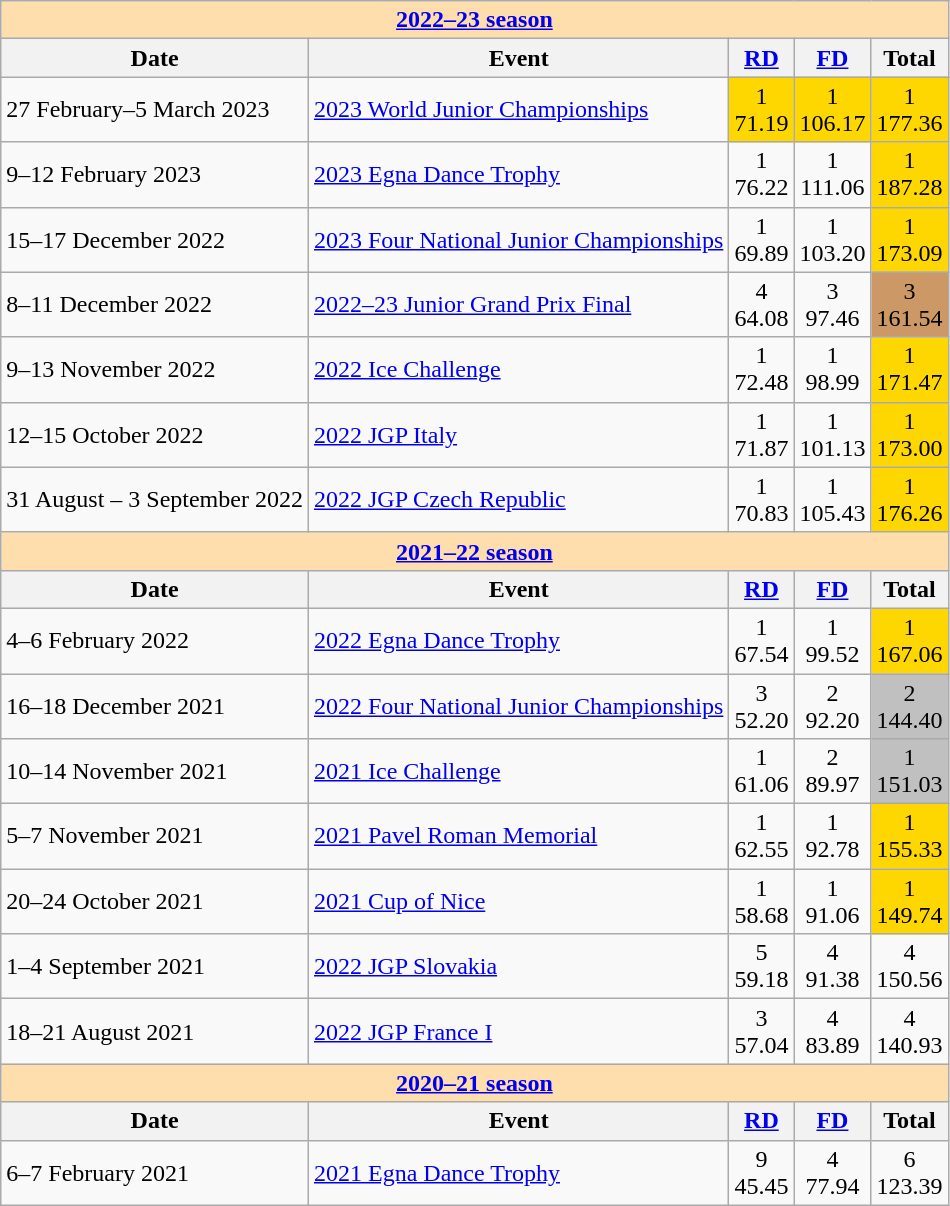<table class="wikitable">
<tr>
<td style="background-color: #ffdead; " colspan=5 align=center><a href='#'><strong>2022–23 season</strong></a></td>
</tr>
<tr>
<th>Date</th>
<th>Event</th>
<th><a href='#'>RD</a></th>
<th><a href='#'>FD</a></th>
<th>Total</th>
</tr>
<tr>
<td>27 February–5 March 2023</td>
<td><a href='#'>2023 World Junior Championships</a></td>
<td align=center bgcolor=gold>1 <br> 71.19</td>
<td align=center bgcolor=gold>1 <br> 106.17</td>
<td align=center bgcolor=gold>1<br> 177.36</td>
</tr>
<tr>
<td>9–12 February 2023</td>
<td><a href='#'>2023 Egna Dance Trophy</a></td>
<td align=center>1 <br> 76.22</td>
<td align=center>1 <br> 111.06</td>
<td align=center bgcolor=gold>1 <br> 187.28</td>
</tr>
<tr>
<td>15–17 December 2022</td>
<td><a href='#'>2023 Four National Junior Championships</a></td>
<td align=center>1 <br> 69.89</td>
<td align=center>1 <br> 103.20</td>
<td align=center bgcolor=gold>1 <br> 173.09</td>
</tr>
<tr>
<td>8–11 December 2022</td>
<td><a href='#'>2022–23 Junior Grand Prix Final</a></td>
<td align=center>4 <br> 64.08</td>
<td align=center>3 <br> 97.46</td>
<td align=center bgcolor=cc9966>3 <br> 161.54</td>
</tr>
<tr>
<td>9–13 November 2022</td>
<td><a href='#'>2022 Ice Challenge</a></td>
<td align=center>1 <br> 72.48</td>
<td align=center>1 <br> 98.99</td>
<td align=center bgcolor=gold>1 <br> 171.47</td>
</tr>
<tr>
<td>12–15 October 2022</td>
<td><a href='#'>2022 JGP Italy</a></td>
<td align=center>1 <br> 71.87</td>
<td align=center>1 <br> 101.13</td>
<td align=center bgcolor=gold>1 <br> 173.00</td>
</tr>
<tr>
<td>31 August – 3 September 2022</td>
<td><a href='#'>2022 JGP Czech Republic</a></td>
<td align=center>1 <br> 70.83</td>
<td align=center>1 <br> 105.43</td>
<td align=center bgcolor=gold>1 <br> 176.26</td>
</tr>
<tr>
<th style="background-color: #ffdead;" colspan=5 align=center><a href='#'>2021–22 season</a></th>
</tr>
<tr>
<th>Date</th>
<th>Event</th>
<th><a href='#'>RD</a></th>
<th><a href='#'>FD</a></th>
<th>Total</th>
</tr>
<tr>
<td>4–6 February 2022</td>
<td><a href='#'>2022 Egna Dance Trophy</a></td>
<td align=center>1 <br> 67.54</td>
<td align=center>1 <br> 99.52</td>
<td align=center bgcolor=gold>1 <br> 167.06</td>
</tr>
<tr>
<td>16–18 December 2021</td>
<td><a href='#'>2022 Four National Junior Championships</a></td>
<td align=center>3 <br> 52.20</td>
<td align=center>2 <br> 92.20</td>
<td align=center bgcolor=silver>2 <br> 144.40</td>
</tr>
<tr>
<td>10–14 November 2021</td>
<td><a href='#'>2021 Ice Challenge</a></td>
<td align=center>1 <br> 61.06</td>
<td align=center>2 <br> 89.97</td>
<td align=center bgcolor=silver>1 <br> 151.03</td>
</tr>
<tr>
<td>5–7 November 2021</td>
<td><a href='#'>2021 Pavel Roman Memorial</a></td>
<td align=center>1 <br> 62.55</td>
<td align=center>1 <br> 92.78</td>
<td align=center bgcolor=gold>1 <br> 155.33</td>
</tr>
<tr>
<td>20–24 October 2021</td>
<td><a href='#'>2021 Cup of Nice</a></td>
<td align=center>1 <br> 58.68</td>
<td align=center>1 <br> 91.06</td>
<td align=center bgcolor=gold>1 <br> 149.74</td>
</tr>
<tr>
<td>1–4 September 2021</td>
<td><a href='#'>2022 JGP Slovakia</a></td>
<td align=center>5 <br> 59.18</td>
<td align=center>4 <br> 91.38</td>
<td align=center>4 <br> 150.56</td>
</tr>
<tr>
<td>18–21 August 2021</td>
<td><a href='#'>2022 JGP France I</a></td>
<td align=center>3 <br> 57.04</td>
<td align=center>4 <br> 83.89</td>
<td align=center>4 <br> 140.93</td>
</tr>
<tr>
<th style="background-color: #ffdead;" colspan=5 align=center><a href='#'>2020–21 season</a></th>
</tr>
<tr>
<th>Date</th>
<th>Event</th>
<th><a href='#'>RD</a></th>
<th><a href='#'>FD</a></th>
<th>Total</th>
</tr>
<tr>
<td>6–7 February 2021</td>
<td><a href='#'>2021 Egna Dance Trophy</a></td>
<td align=center>9 <br> 45.45</td>
<td align=center>4 <br> 77.94</td>
<td align=center>6 <br> 123.39</td>
</tr>
</table>
